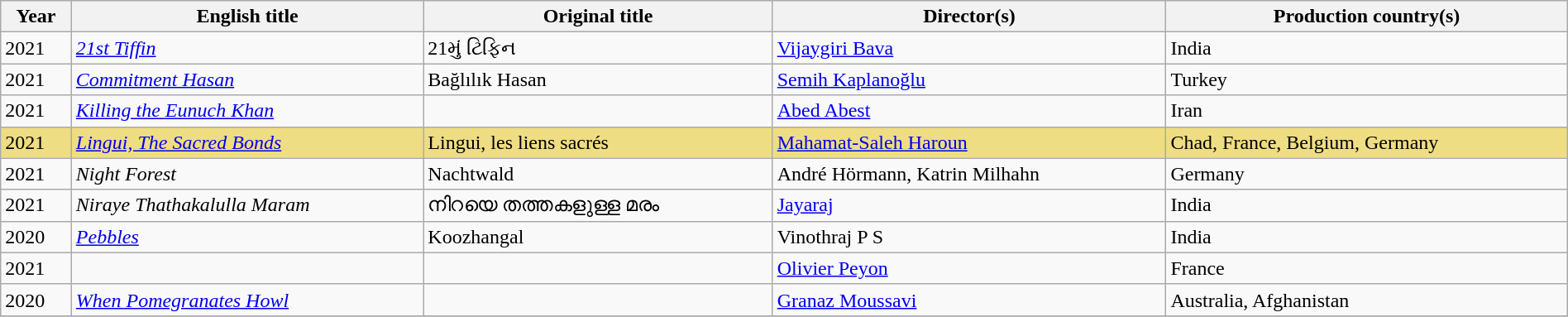<table class="sortable wikitable" style="width:100%; margin-bottom:4px" cellpadding="5">
<tr>
<th scope="col">Year</th>
<th scope="col">English title</th>
<th scope="col">Original title</th>
<th scope="col">Director(s)</th>
<th scope="col">Production country(s)</th>
</tr>
<tr>
<td>2021</td>
<td><em><a href='#'>21st Tiffin</a></em></td>
<td>21મું ટિફિન</td>
<td><a href='#'>Vijaygiri Bava</a></td>
<td>India</td>
</tr>
<tr>
<td>2021</td>
<td><em><a href='#'>Commitment Hasan</a></em></td>
<td>Bağlılık Hasan</td>
<td><a href='#'>Semih Kaplanoğlu</a></td>
<td>Turkey</td>
</tr>
<tr>
<td>2021</td>
<td><em><a href='#'>Killing the Eunuch Khan</a></em></td>
<td></td>
<td><a href='#'>Abed Abest</a></td>
<td>Iran</td>
</tr>
<tr style="background:#eedd82;">
<td>2021</td>
<td><em><a href='#'>Lingui, The Sacred Bonds</a></em></td>
<td>Lingui, les liens sacrés</td>
<td><a href='#'>Mahamat-Saleh Haroun</a></td>
<td>Chad, France, Belgium, Germany</td>
</tr>
<tr>
<td>2021</td>
<td><em>Night Forest</em></td>
<td>Nachtwald</td>
<td>André Hörmann, Katrin Milhahn</td>
<td>Germany</td>
</tr>
<tr>
<td>2021</td>
<td><em>Niraye Thathakalulla Maram</em></td>
<td>നിറയെ തത്തകളുള്ള മരം</td>
<td><a href='#'>Jayaraj</a></td>
<td>India</td>
</tr>
<tr>
<td>2020</td>
<td><em><a href='#'>Pebbles</a></em></td>
<td>Koozhangal</td>
<td>Vinothraj P S</td>
<td>India</td>
</tr>
<tr>
<td>2021</td>
<td><em></em></td>
<td></td>
<td><a href='#'>Olivier Peyon</a></td>
<td>France</td>
</tr>
<tr>
<td>2020</td>
<td><em><a href='#'>When Pomegranates Howl</a></em></td>
<td></td>
<td><a href='#'>Granaz Moussavi</a></td>
<td>Australia, Afghanistan</td>
</tr>
<tr>
</tr>
</table>
